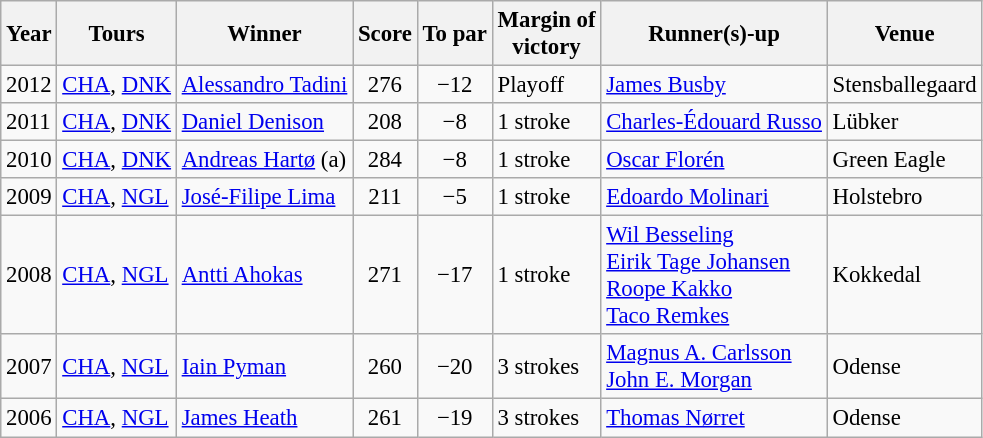<table class=wikitable style="font-size:95%">
<tr>
<th>Year</th>
<th>Tours</th>
<th>Winner</th>
<th>Score</th>
<th>To par</th>
<th>Margin of<br>victory</th>
<th>Runner(s)-up</th>
<th>Venue</th>
</tr>
<tr>
<td>2012</td>
<td><a href='#'>CHA</a>, <a href='#'>DNK</a></td>
<td> <a href='#'>Alessandro Tadini</a></td>
<td align=center>276</td>
<td align=center>−12</td>
<td>Playoff</td>
<td> <a href='#'>James Busby</a></td>
<td>Stensballegaard</td>
</tr>
<tr>
<td>2011</td>
<td><a href='#'>CHA</a>, <a href='#'>DNK</a></td>
<td> <a href='#'>Daniel Denison</a></td>
<td align=center>208</td>
<td align=center>−8</td>
<td>1 stroke</td>
<td> <a href='#'>Charles-Édouard Russo</a></td>
<td>Lübker</td>
</tr>
<tr>
<td>2010</td>
<td><a href='#'>CHA</a>, <a href='#'>DNK</a></td>
<td> <a href='#'>Andreas Hartø</a> (a)</td>
<td align=center>284</td>
<td align=center>−8</td>
<td>1 stroke</td>
<td> <a href='#'>Oscar Florén</a></td>
<td>Green Eagle</td>
</tr>
<tr>
<td>2009</td>
<td><a href='#'>CHA</a>, <a href='#'>NGL</a></td>
<td> <a href='#'>José-Filipe Lima</a></td>
<td align=center>211</td>
<td align=center>−5</td>
<td>1 stroke</td>
<td> <a href='#'>Edoardo Molinari</a></td>
<td>Holstebro</td>
</tr>
<tr>
<td>2008</td>
<td><a href='#'>CHA</a>, <a href='#'>NGL</a></td>
<td> <a href='#'>Antti Ahokas</a></td>
<td align=center>271</td>
<td align=center>−17</td>
<td>1 stroke</td>
<td> <a href='#'>Wil Besseling</a><br> <a href='#'>Eirik Tage Johansen</a><br> <a href='#'>Roope Kakko</a><br> <a href='#'>Taco Remkes</a></td>
<td>Kokkedal</td>
</tr>
<tr>
<td>2007</td>
<td><a href='#'>CHA</a>, <a href='#'>NGL</a></td>
<td> <a href='#'>Iain Pyman</a></td>
<td align=center>260</td>
<td align=center>−20</td>
<td>3 strokes</td>
<td> <a href='#'>Magnus A. Carlsson</a><br> <a href='#'>John E. Morgan</a></td>
<td>Odense</td>
</tr>
<tr>
<td>2006</td>
<td><a href='#'>CHA</a>, <a href='#'>NGL</a></td>
<td> <a href='#'>James Heath</a></td>
<td align=center>261</td>
<td align=center>−19</td>
<td>3 strokes</td>
<td> <a href='#'>Thomas Nørret</a></td>
<td>Odense</td>
</tr>
</table>
